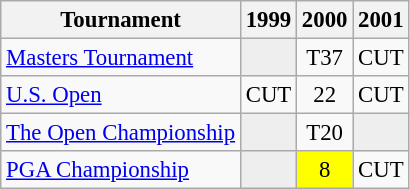<table class="wikitable" style="font-size:95%;text-align:center;">
<tr>
<th>Tournament</th>
<th>1999</th>
<th>2000</th>
<th>2001</th>
</tr>
<tr>
<td align=left><a href='#'>Masters Tournament</a></td>
<td style="background:#eeeeee;"></td>
<td>T37</td>
<td>CUT</td>
</tr>
<tr>
<td align=left><a href='#'>U.S. Open</a></td>
<td>CUT</td>
<td>22</td>
<td>CUT</td>
</tr>
<tr>
<td align=left><a href='#'>The Open Championship</a></td>
<td style="background:#eeeeee;"></td>
<td>T20</td>
<td style="background:#eeeeee;"></td>
</tr>
<tr>
<td align=left><a href='#'>PGA Championship</a></td>
<td style="background:#eeeeee;"></td>
<td style="background:yellow;">8</td>
<td>CUT</td>
</tr>
</table>
